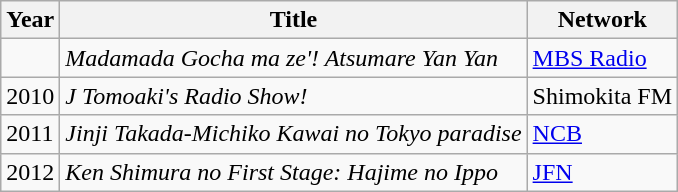<table class="wikitable">
<tr>
<th>Year</th>
<th>Title</th>
<th>Network</th>
</tr>
<tr>
<td></td>
<td><em>Madamada Gocha ma ze'! Atsumare Yan Yan</em></td>
<td><a href='#'>MBS Radio</a></td>
</tr>
<tr>
<td>2010</td>
<td><em>J Tomoaki's Radio Show!</em></td>
<td>Shimokita FM</td>
</tr>
<tr>
<td>2011</td>
<td><em>Jinji Takada-Michiko Kawai no Tokyo paradise</em></td>
<td><a href='#'>NCB</a></td>
</tr>
<tr>
<td>2012</td>
<td><em>Ken Shimura no First Stage: Hajime no Ippo</em></td>
<td><a href='#'>JFN</a></td>
</tr>
</table>
